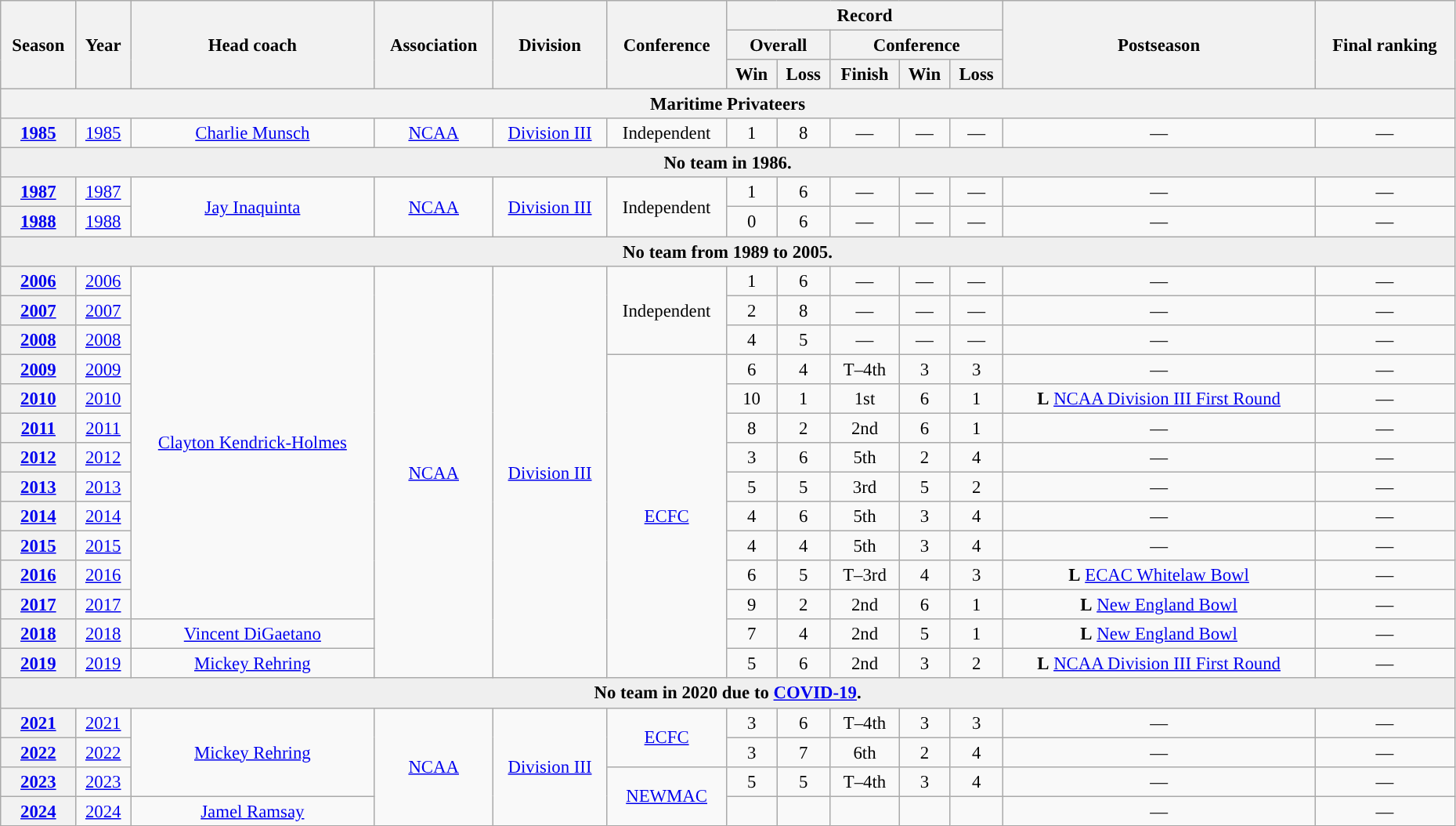<table class="wikitable" style="font-size: 95%; width:98%;text-align:center;">
<tr>
<th rowspan="3">Season</th>
<th rowspan="3">Year</th>
<th rowspan="3">Head coach</th>
<th rowspan="3">Association</th>
<th rowspan="3">Division</th>
<th rowspan="3">Conference</th>
<th colspan="5">Record</th>
<th rowspan="3">Postseason</th>
<th rowspan="3">Final ranking</th>
</tr>
<tr>
<th colspan="2">Overall</th>
<th colspan="3">Conference</th>
</tr>
<tr>
<th>Win</th>
<th>Loss</th>
<th>Finish</th>
<th>Win</th>
<th>Loss</th>
</tr>
<tr>
<th colspan="15">Maritime Privateers</th>
</tr>
<tr>
<th><a href='#'>1985</a></th>
<td><a href='#'>1985</a></td>
<td><a href='#'>Charlie Munsch</a></td>
<td><a href='#'>NCAA</a></td>
<td><a href='#'>Division III</a></td>
<td>Independent</td>
<td>1</td>
<td>8</td>
<td>—</td>
<td>—</td>
<td>—</td>
<td>—</td>
<td>—</td>
</tr>
<tr>
<th colspan="15" style="background:#efefef">No team in 1986.</th>
</tr>
<tr>
<th><a href='#'>1987</a></th>
<td><a href='#'>1987</a></td>
<td rowspan="2"><a href='#'>Jay Inaquinta</a></td>
<td rowspan="2"><a href='#'>NCAA</a></td>
<td rowspan="2"><a href='#'>Division III</a></td>
<td rowspan="2">Independent</td>
<td>1</td>
<td>6</td>
<td>—</td>
<td>—</td>
<td>—</td>
<td>—</td>
<td>—</td>
</tr>
<tr>
<th><a href='#'>1988</a></th>
<td><a href='#'>1988</a></td>
<td>0</td>
<td>6</td>
<td>—</td>
<td>—</td>
<td>—</td>
<td>—</td>
<td>—</td>
</tr>
<tr>
<th colspan="15" style="background:#efefef">No team from 1989 to 2005.</th>
</tr>
<tr>
<th><a href='#'>2006</a></th>
<td><a href='#'>2006</a></td>
<td rowspan="12"><a href='#'>Clayton Kendrick-Holmes</a></td>
<td rowspan="14"><a href='#'>NCAA</a></td>
<td rowspan="14"><a href='#'>Division III</a></td>
<td rowspan="3">Independent</td>
<td>1</td>
<td>6</td>
<td>—</td>
<td>—</td>
<td>—</td>
<td>—</td>
<td>—</td>
</tr>
<tr>
<th><a href='#'>2007</a></th>
<td><a href='#'>2007</a></td>
<td>2</td>
<td>8</td>
<td>—</td>
<td>—</td>
<td>—</td>
<td>—</td>
<td>—</td>
</tr>
<tr>
<th><a href='#'>2008</a></th>
<td><a href='#'>2008</a></td>
<td>4</td>
<td>5</td>
<td>—</td>
<td>—</td>
<td>—</td>
<td>—</td>
<td>—</td>
</tr>
<tr>
<th><a href='#'>2009</a></th>
<td><a href='#'>2009</a></td>
<td rowspan="11"><a href='#'>ECFC</a></td>
<td>6</td>
<td>4</td>
<td>T–4th</td>
<td>3</td>
<td>3</td>
<td>—</td>
<td>—</td>
</tr>
<tr>
<th><a href='#'>2010</a></th>
<td><a href='#'>2010</a></td>
<td>10</td>
<td>1</td>
<td>1st</td>
<td>6</td>
<td>1</td>
<td><strong>L</strong> <a href='#'>NCAA Division III First Round</a></td>
<td>—</td>
</tr>
<tr>
<th><a href='#'>2011</a></th>
<td><a href='#'>2011</a></td>
<td>8</td>
<td>2</td>
<td>2nd</td>
<td>6</td>
<td>1</td>
<td>—</td>
<td>—</td>
</tr>
<tr>
<th><a href='#'>2012</a></th>
<td><a href='#'>2012</a></td>
<td>3</td>
<td>6</td>
<td>5th</td>
<td>2</td>
<td>4</td>
<td>—</td>
<td>—</td>
</tr>
<tr>
<th><a href='#'>2013</a></th>
<td><a href='#'>2013</a></td>
<td>5</td>
<td>5</td>
<td>3rd</td>
<td>5</td>
<td>2</td>
<td>—</td>
<td>—</td>
</tr>
<tr>
<th><a href='#'>2014</a></th>
<td><a href='#'>2014</a></td>
<td>4</td>
<td>6</td>
<td>5th</td>
<td>3</td>
<td>4</td>
<td>—</td>
<td>—</td>
</tr>
<tr>
<th><a href='#'>2015</a></th>
<td><a href='#'>2015</a></td>
<td>4</td>
<td>4</td>
<td>5th</td>
<td>3</td>
<td>4</td>
<td>—</td>
<td>—</td>
</tr>
<tr>
<th><a href='#'>2016</a></th>
<td><a href='#'>2016</a></td>
<td>6</td>
<td>5</td>
<td>T–3rd</td>
<td>4</td>
<td>3</td>
<td><strong>L</strong> <a href='#'>ECAC Whitelaw Bowl</a></td>
<td>—</td>
</tr>
<tr>
<th><a href='#'>2017</a></th>
<td><a href='#'>2017</a></td>
<td>9</td>
<td>2</td>
<td>2nd</td>
<td>6</td>
<td>1</td>
<td><strong>L</strong> <a href='#'>New England Bowl</a></td>
<td>—</td>
</tr>
<tr>
<th><a href='#'>2018</a></th>
<td><a href='#'>2018</a></td>
<td><a href='#'>Vincent DiGaetano</a></td>
<td>7</td>
<td>4</td>
<td>2nd</td>
<td>5</td>
<td>1</td>
<td><strong>L</strong> <a href='#'>New England Bowl</a></td>
<td>—</td>
</tr>
<tr>
<th><a href='#'>2019</a></th>
<td><a href='#'>2019</a></td>
<td><a href='#'>Mickey Rehring</a></td>
<td>5</td>
<td>6</td>
<td>2nd</td>
<td>3</td>
<td>2</td>
<td><strong>L</strong> <a href='#'>NCAA Division III First Round</a></td>
<td>—</td>
</tr>
<tr>
<th colspan="15" style="background:#efefef">No team in 2020 due to <a href='#'>COVID-19</a>.</th>
</tr>
<tr>
<th><a href='#'>2021</a></th>
<td><a href='#'>2021</a></td>
<td rowspan="3"><a href='#'>Mickey Rehring</a></td>
<td rowspan="4"><a href='#'>NCAA</a></td>
<td rowspan="4"><a href='#'>Division III</a></td>
<td rowspan="2"><a href='#'>ECFC</a></td>
<td>3</td>
<td>6</td>
<td>T–4th</td>
<td>3</td>
<td>3</td>
<td>—</td>
<td>—</td>
</tr>
<tr>
<th><a href='#'>2022</a></th>
<td><a href='#'>2022</a></td>
<td>3</td>
<td>7</td>
<td>6th</td>
<td>2</td>
<td>4</td>
<td>—</td>
<td>—</td>
</tr>
<tr>
<th><a href='#'>2023</a></th>
<td><a href='#'>2023</a></td>
<td rowspan="2"><a href='#'>NEWMAC</a></td>
<td>5</td>
<td>5</td>
<td>T–4th</td>
<td>3</td>
<td>4</td>
<td>—</td>
<td>—</td>
</tr>
<tr>
<th><a href='#'>2024</a></th>
<td><a href='#'>2024</a></td>
<td><a href='#'>Jamel Ramsay</a></td>
<td></td>
<td></td>
<td></td>
<td></td>
<td></td>
<td>—</td>
<td>—</td>
</tr>
</table>
